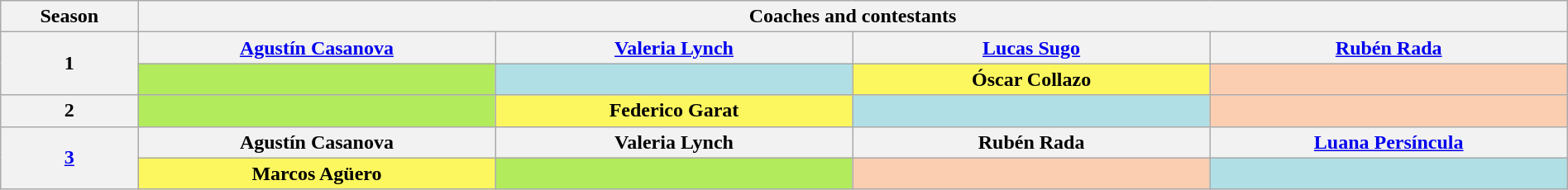<table class="wikitable nowrap" style="text-align:center; font-size:100%; width:100%">
<tr>
<th style="width:5%">Season</th>
<th colspan="4" style="width:95%">Coaches and contestants</th>
</tr>
<tr>
<th scope="row" rowspan="2">1</th>
<th style="width:13%" scope="col"><a href='#'>Agustín Casanova</a></th>
<th style="width:13%" scope="col"><a href='#'>Valeria Lynch</a></th>
<th style="width:13%" scope="col"><a href='#'>Lucas Sugo</a></th>
<th style="width:13%" scope="col"><a href='#'>Rubén Rada</a></th>
</tr>
<tr>
<td style="background:#B2EC5D"></td>
<td style="background:#B0E0E6"></td>
<td style="background:#FCF75E"><strong>Óscar Collazo</strong><br> </td>
<td style="background:#FBCEB1"></td>
</tr>
<tr>
<th scope="row">2</th>
<td style="background:#B2EC5D"></td>
<td style="background:#FCF75E"><strong>Federico Garat</strong><br></td>
<td style="background:#B0E0E6"></td>
<td style="background:#FBCEB1"></td>
</tr>
<tr>
<th scope="row" rowspan="2"><a href='#'>3</a></th>
<th scope="col">Agustín Casanova</th>
<th scope="col">Valeria Lynch</th>
<th scope="col">Rubén Rada</th>
<th scope="col"><a href='#'>Luana Persíncula</a></th>
</tr>
<tr>
<td style="background:#FCF75E"><strong>Marcos Agüero</strong><br></td>
<td style="background:#B2EC5D"></td>
<td style="background:#FBCEB1"></td>
<td style="background:#B0E0E6"></td>
</tr>
</table>
